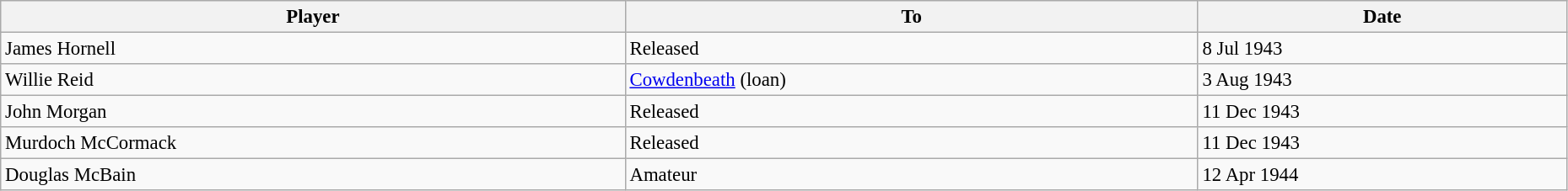<table class="wikitable" style="text-align:center; font-size:95%;width:98%; text-align:left">
<tr>
<th>Player</th>
<th>To</th>
<th>Date</th>
</tr>
<tr>
<td> James Hornell</td>
<td> Released</td>
<td>8 Jul 1943</td>
</tr>
<tr>
<td> Willie Reid</td>
<td> <a href='#'>Cowdenbeath</a> (loan)</td>
<td>3 Aug 1943</td>
</tr>
<tr>
<td> John Morgan</td>
<td> Released</td>
<td>11 Dec 1943</td>
</tr>
<tr>
<td> Murdoch McCormack</td>
<td> Released</td>
<td>11 Dec 1943</td>
</tr>
<tr>
<td> Douglas McBain</td>
<td> Amateur</td>
<td>12 Apr 1944</td>
</tr>
</table>
